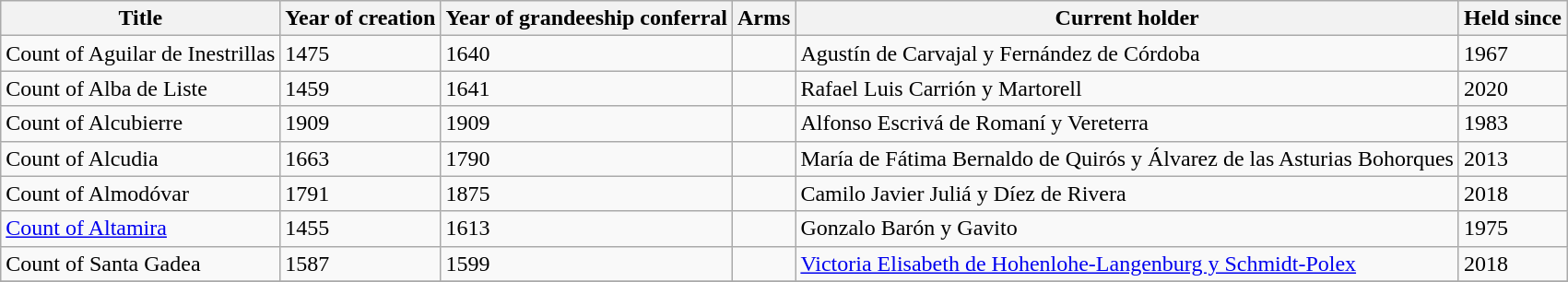<table class="wikitable sortable">
<tr>
<th>Title</th>
<th>Year of creation</th>
<th>Year of grandeeship conferral</th>
<th>Arms</th>
<th>Current holder</th>
<th>Held since</th>
</tr>
<tr>
<td>Count of Aguilar de Inestrillas</td>
<td>1475</td>
<td>1640</td>
<td></td>
<td>Agustín de Carvajal y Fernández de Córdoba</td>
<td>1967</td>
</tr>
<tr>
<td>Count of Alba de Liste</td>
<td>1459</td>
<td>1641</td>
<td></td>
<td>Rafael Luis Carrión y Martorell</td>
<td>2020</td>
</tr>
<tr>
<td>Count of Alcubierre</td>
<td>1909</td>
<td>1909</td>
<td></td>
<td>Alfonso Escrivá de Romaní y Vereterra</td>
<td>1983</td>
</tr>
<tr>
<td>Count of Alcudia</td>
<td>1663</td>
<td>1790</td>
<td></td>
<td>María de Fátima Bernaldo de Quirós y Álvarez de las Asturias Bohorques</td>
<td>2013</td>
</tr>
<tr>
<td>Count of Almodóvar</td>
<td>1791</td>
<td>1875</td>
<td></td>
<td>Camilo Javier Juliá y Díez de Rivera</td>
<td>2018</td>
</tr>
<tr>
<td><a href='#'>Count of Altamira</a></td>
<td>1455</td>
<td>1613</td>
<td></td>
<td>Gonzalo Barón y Gavito</td>
<td>1975</td>
</tr>
<tr>
<td>Count of Santa Gadea</td>
<td>1587</td>
<td>1599</td>
<td></td>
<td><a href='#'>Victoria Elisabeth de Hohenlohe-Langenburg y Schmidt-Polex</a></td>
<td>2018</td>
</tr>
<tr>
</tr>
</table>
